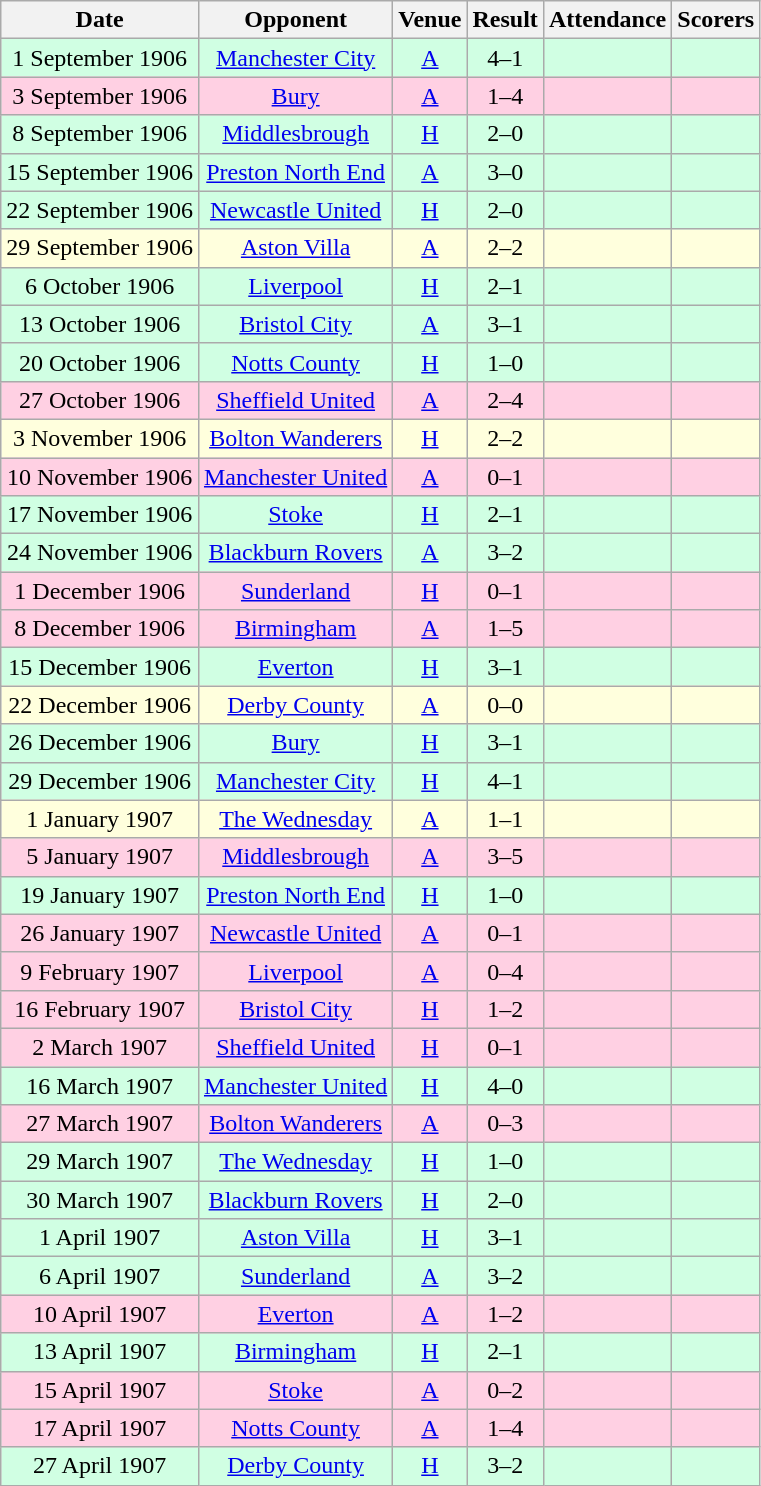<table class="wikitable sortable" style="text-align:center;">
<tr>
<th>Date</th>
<th>Opponent</th>
<th>Venue</th>
<th>Result</th>
<th>Attendance</th>
<th>Scorers</th>
</tr>
<tr style="background:#d0ffe3;">
<td>1 September 1906</td>
<td><a href='#'>Manchester City</a></td>
<td><a href='#'>A</a></td>
<td>4–1</td>
<td></td>
<td></td>
</tr>
<tr style="background:#ffd0e3;">
<td>3 September 1906</td>
<td><a href='#'>Bury</a></td>
<td><a href='#'>A</a></td>
<td>1–4</td>
<td></td>
<td></td>
</tr>
<tr style="background:#d0ffe3;">
<td>8 September 1906</td>
<td><a href='#'>Middlesbrough</a></td>
<td><a href='#'>H</a></td>
<td>2–0</td>
<td></td>
<td></td>
</tr>
<tr style="background:#d0ffe3;">
<td>15 September 1906</td>
<td><a href='#'>Preston North End</a></td>
<td><a href='#'>A</a></td>
<td>3–0</td>
<td></td>
<td></td>
</tr>
<tr style="background:#d0ffe3;">
<td>22 September 1906</td>
<td><a href='#'>Newcastle United</a></td>
<td><a href='#'>H</a></td>
<td>2–0</td>
<td></td>
<td></td>
</tr>
<tr style="background:#ffffdd;">
<td>29 September 1906</td>
<td><a href='#'>Aston Villa</a></td>
<td><a href='#'>A</a></td>
<td>2–2</td>
<td></td>
<td></td>
</tr>
<tr style="background:#d0ffe3;">
<td>6 October 1906</td>
<td><a href='#'>Liverpool</a></td>
<td><a href='#'>H</a></td>
<td>2–1</td>
<td></td>
<td></td>
</tr>
<tr style="background:#d0ffe3;">
<td>13 October 1906</td>
<td><a href='#'>Bristol City</a></td>
<td><a href='#'>A</a></td>
<td>3–1</td>
<td></td>
<td></td>
</tr>
<tr style="background:#d0ffe3;">
<td>20 October 1906</td>
<td><a href='#'>Notts County</a></td>
<td><a href='#'>H</a></td>
<td>1–0</td>
<td></td>
<td></td>
</tr>
<tr style="background:#ffd0e3;">
<td>27 October 1906</td>
<td><a href='#'>Sheffield United</a></td>
<td><a href='#'>A</a></td>
<td>2–4</td>
<td></td>
<td></td>
</tr>
<tr style="background:#ffffdd;">
<td>3 November 1906</td>
<td><a href='#'>Bolton Wanderers</a></td>
<td><a href='#'>H</a></td>
<td>2–2</td>
<td></td>
<td></td>
</tr>
<tr style="background:#ffd0e3;">
<td>10 November 1906</td>
<td><a href='#'>Manchester United</a></td>
<td><a href='#'>A</a></td>
<td>0–1</td>
<td></td>
<td></td>
</tr>
<tr style="background:#d0ffe3;">
<td>17 November 1906</td>
<td><a href='#'>Stoke</a></td>
<td><a href='#'>H</a></td>
<td>2–1</td>
<td></td>
<td></td>
</tr>
<tr style="background:#d0ffe3;">
<td>24 November 1906</td>
<td><a href='#'>Blackburn Rovers</a></td>
<td><a href='#'>A</a></td>
<td>3–2</td>
<td></td>
<td></td>
</tr>
<tr style="background:#ffd0e3;">
<td>1 December 1906</td>
<td><a href='#'>Sunderland</a></td>
<td><a href='#'>H</a></td>
<td>0–1</td>
<td></td>
<td></td>
</tr>
<tr style="background:#ffd0e3;">
<td>8 December 1906</td>
<td><a href='#'>Birmingham</a></td>
<td><a href='#'>A</a></td>
<td>1–5</td>
<td></td>
<td></td>
</tr>
<tr style="background:#d0ffe3;">
<td>15 December 1906</td>
<td><a href='#'>Everton</a></td>
<td><a href='#'>H</a></td>
<td>3–1</td>
<td></td>
<td></td>
</tr>
<tr style="background:#ffffdd;">
<td>22 December 1906</td>
<td><a href='#'>Derby County</a></td>
<td><a href='#'>A</a></td>
<td>0–0</td>
<td></td>
<td></td>
</tr>
<tr style="background:#d0ffe3;">
<td>26 December 1906</td>
<td><a href='#'>Bury</a></td>
<td><a href='#'>H</a></td>
<td>3–1</td>
<td></td>
<td></td>
</tr>
<tr style="background:#d0ffe3;">
<td>29 December 1906</td>
<td><a href='#'>Manchester City</a></td>
<td><a href='#'>H</a></td>
<td>4–1</td>
<td></td>
<td></td>
</tr>
<tr style="background:#ffffdd;">
<td>1 January 1907</td>
<td><a href='#'>The Wednesday</a></td>
<td><a href='#'>A</a></td>
<td>1–1</td>
<td></td>
<td></td>
</tr>
<tr style="background:#ffd0e3;">
<td>5 January 1907</td>
<td><a href='#'>Middlesbrough</a></td>
<td><a href='#'>A</a></td>
<td>3–5</td>
<td></td>
<td></td>
</tr>
<tr style="background:#d0ffe3;">
<td>19 January 1907</td>
<td><a href='#'>Preston North End</a></td>
<td><a href='#'>H</a></td>
<td>1–0</td>
<td></td>
<td></td>
</tr>
<tr style="background:#ffd0e3;">
<td>26 January 1907</td>
<td><a href='#'>Newcastle United</a></td>
<td><a href='#'>A</a></td>
<td>0–1</td>
<td></td>
<td></td>
</tr>
<tr style="background:#ffd0e3;">
<td>9 February 1907</td>
<td><a href='#'>Liverpool</a></td>
<td><a href='#'>A</a></td>
<td>0–4</td>
<td></td>
<td></td>
</tr>
<tr style="background:#ffd0e3;">
<td>16 February 1907</td>
<td><a href='#'>Bristol City</a></td>
<td><a href='#'>H</a></td>
<td>1–2</td>
<td></td>
<td></td>
</tr>
<tr style="background:#ffd0e3;">
<td>2 March 1907</td>
<td><a href='#'>Sheffield United</a></td>
<td><a href='#'>H</a></td>
<td>0–1</td>
<td></td>
<td></td>
</tr>
<tr style="background:#d0ffe3;">
<td>16 March 1907</td>
<td><a href='#'>Manchester United</a></td>
<td><a href='#'>H</a></td>
<td>4–0</td>
<td></td>
<td></td>
</tr>
<tr style="background:#ffd0e3;">
<td>27 March 1907</td>
<td><a href='#'>Bolton Wanderers</a></td>
<td><a href='#'>A</a></td>
<td>0–3</td>
<td></td>
<td></td>
</tr>
<tr style="background:#d0ffe3;">
<td>29 March 1907</td>
<td><a href='#'>The Wednesday</a></td>
<td><a href='#'>H</a></td>
<td>1–0</td>
<td></td>
<td></td>
</tr>
<tr style="background:#d0ffe3;">
<td>30 March 1907</td>
<td><a href='#'>Blackburn Rovers</a></td>
<td><a href='#'>H</a></td>
<td>2–0</td>
<td></td>
<td></td>
</tr>
<tr style="background:#d0ffe3;">
<td>1 April 1907</td>
<td><a href='#'>Aston Villa</a></td>
<td><a href='#'>H</a></td>
<td>3–1</td>
<td></td>
<td></td>
</tr>
<tr style="background:#d0ffe3;">
<td>6 April 1907</td>
<td><a href='#'>Sunderland</a></td>
<td><a href='#'>A</a></td>
<td>3–2</td>
<td></td>
<td></td>
</tr>
<tr style="background:#ffd0e3;">
<td>10 April 1907</td>
<td><a href='#'>Everton</a></td>
<td><a href='#'>A</a></td>
<td>1–2</td>
<td></td>
<td></td>
</tr>
<tr style="background:#d0ffe3;">
<td>13 April 1907</td>
<td><a href='#'>Birmingham</a></td>
<td><a href='#'>H</a></td>
<td>2–1</td>
<td></td>
<td></td>
</tr>
<tr style="background:#ffd0e3;">
<td>15 April 1907</td>
<td><a href='#'>Stoke</a></td>
<td><a href='#'>A</a></td>
<td>0–2</td>
<td></td>
<td></td>
</tr>
<tr style="background:#ffd0e3;">
<td>17 April 1907</td>
<td><a href='#'>Notts County</a></td>
<td><a href='#'>A</a></td>
<td>1–4</td>
<td></td>
<td></td>
</tr>
<tr style="background:#d0ffe3;">
<td>27 April 1907</td>
<td><a href='#'>Derby County</a></td>
<td><a href='#'>H</a></td>
<td>3–2</td>
<td></td>
<td></td>
</tr>
</table>
